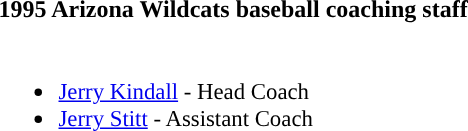<table class="toccolours">
<tr>
<th colspan="9">1995 Arizona Wildcats baseball coaching staff</th>
</tr>
<tr>
<td style="text-align: left; font-size: 95%;" valign="top"><br><ul><li><a href='#'>Jerry Kindall</a> - Head Coach</li><li><a href='#'>Jerry Stitt</a> - Assistant Coach</li></ul></td>
</tr>
</table>
